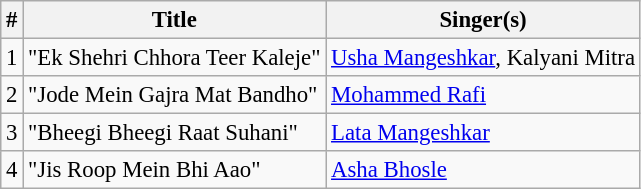<table class="wikitable" style="font-size:95%;">
<tr>
<th>#</th>
<th>Title</th>
<th>Singer(s)</th>
</tr>
<tr>
<td>1</td>
<td>"Ek Shehri Chhora Teer Kaleje"</td>
<td><a href='#'>Usha Mangeshkar</a>, Kalyani Mitra</td>
</tr>
<tr>
<td>2</td>
<td>"Jode Mein Gajra Mat Bandho"</td>
<td><a href='#'>Mohammed Rafi</a></td>
</tr>
<tr>
<td>3</td>
<td>"Bheegi Bheegi Raat Suhani"</td>
<td><a href='#'>Lata Mangeshkar</a></td>
</tr>
<tr>
<td>4</td>
<td>"Jis Roop Mein Bhi Aao"</td>
<td><a href='#'>Asha Bhosle</a></td>
</tr>
</table>
